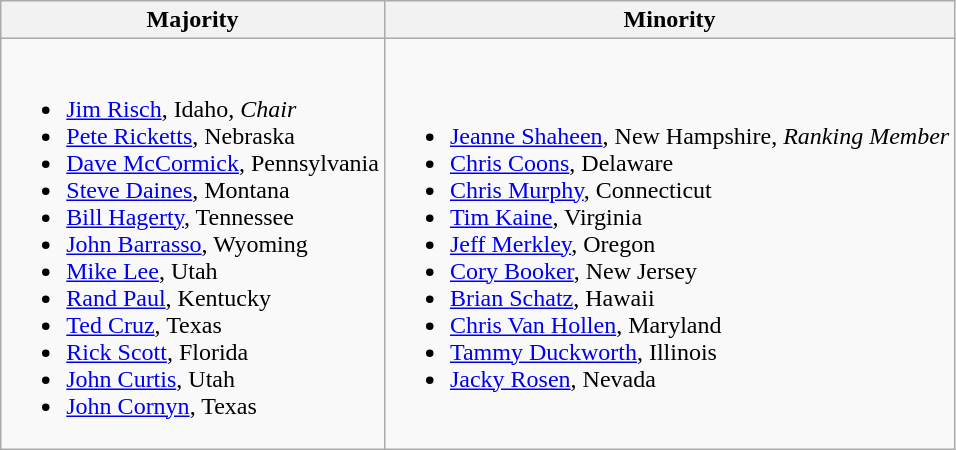<table class=wikitable>
<tr>
<th>Majority</th>
<th>Minority</th>
</tr>
<tr>
<td><br><ul><li><a href='#'>Jim Risch</a>, Idaho, <em>Chair</em></li><li><a href='#'>Pete Ricketts</a>, Nebraska</li><li><a href='#'>Dave McCormick</a>, Pennsylvania</li><li><a href='#'>Steve Daines</a>, Montana</li><li><a href='#'>Bill Hagerty</a>, Tennessee</li><li><a href='#'>John Barrasso</a>, Wyoming</li><li><a href='#'>Mike Lee</a>, Utah</li><li><a href='#'>Rand Paul</a>, Kentucky</li><li><a href='#'>Ted Cruz</a>, Texas</li><li><a href='#'>Rick Scott</a>, Florida</li><li><a href='#'>John Curtis</a>, Utah</li><li><a href='#'>John Cornyn</a>, Texas</li></ul></td>
<td><br><ul><li><a href='#'>Jeanne Shaheen</a>, New Hampshire, <em>Ranking Member</em></li><li><a href='#'>Chris Coons</a>, Delaware</li><li><a href='#'>Chris Murphy</a>, Connecticut</li><li><a href='#'>Tim Kaine</a>, Virginia</li><li><a href='#'>Jeff Merkley</a>, Oregon</li><li><a href='#'>Cory Booker</a>, New Jersey</li><li><a href='#'>Brian Schatz</a>, Hawaii</li><li><a href='#'>Chris Van Hollen</a>, Maryland</li><li><a href='#'>Tammy Duckworth</a>, Illinois</li><li><a href='#'>Jacky Rosen</a>, Nevada</li></ul></td>
</tr>
</table>
